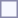<table style="border:1px solid #8888aa; background-color:#f7f8ff; padding:5px; font-size:95%; margin: 0px 12px 12px 0px;">
</table>
